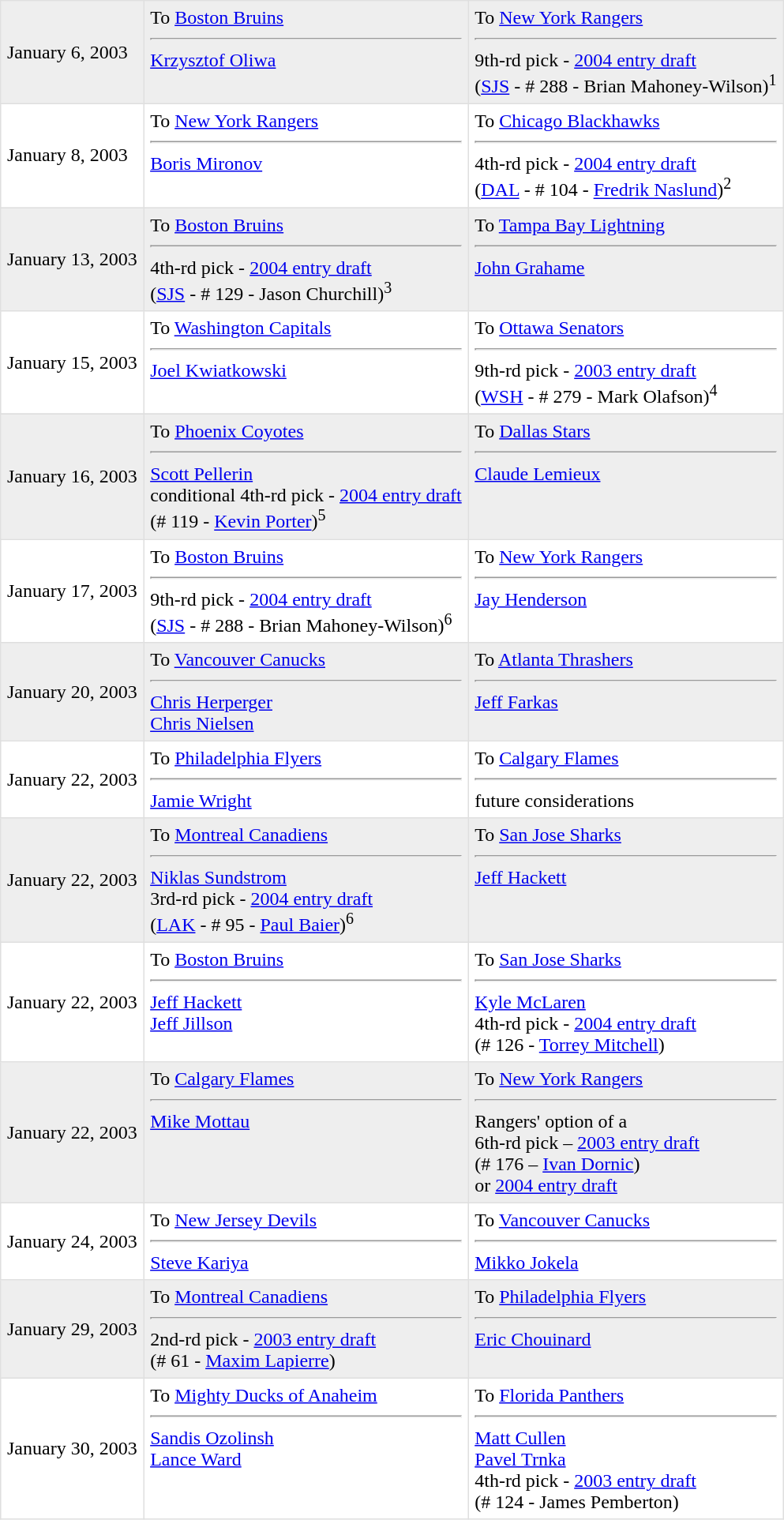<table border=1 style="border-collapse:collapse" bordercolor="#DFDFDF"  cellpadding="5">
<tr bgcolor="#eeeeee">
<td>January 6, 2003</td>
<td valign="top">To <a href='#'>Boston Bruins</a><hr><a href='#'>Krzysztof Oliwa</a></td>
<td valign="top">To <a href='#'>New York Rangers</a><hr>9th-rd pick - <a href='#'>2004 entry draft</a><br>(<a href='#'>SJS</a> - # 288 - Brian Mahoney-Wilson)<sup>1</sup></td>
</tr>
<tr>
<td>January 8, 2003</td>
<td valign="top">To <a href='#'>New York Rangers</a><hr><a href='#'>Boris Mironov</a></td>
<td valign="top">To <a href='#'>Chicago Blackhawks</a><hr>4th-rd pick - <a href='#'>2004 entry draft</a><br>(<a href='#'>DAL</a> - # 104 - <a href='#'>Fredrik Naslund</a>)<sup>2</sup></td>
</tr>
<tr bgcolor="#eeeeee">
<td>January 13, 2003</td>
<td valign="top">To <a href='#'>Boston Bruins</a><hr>4th-rd pick - <a href='#'>2004 entry draft</a><br>(<a href='#'>SJS</a> - # 129 - Jason Churchill)<sup>3</sup></td>
<td valign="top">To <a href='#'>Tampa Bay Lightning</a><hr><a href='#'>John Grahame</a></td>
</tr>
<tr>
<td>January 15, 2003</td>
<td valign="top">To <a href='#'>Washington Capitals</a><hr><a href='#'>Joel Kwiatkowski</a></td>
<td valign="top">To <a href='#'>Ottawa Senators</a><hr>9th-rd pick - <a href='#'>2003 entry draft</a><br>(<a href='#'>WSH</a> - # 279 - Mark Olafson)<sup>4</sup></td>
</tr>
<tr>
</tr>
<tr bgcolor="#eeeeee">
<td>January 16, 2003</td>
<td valign="top">To <a href='#'>Phoenix Coyotes</a><hr><a href='#'>Scott Pellerin</a><br>conditional 4th-rd pick - <a href='#'>2004 entry draft</a><br>(# 119 - <a href='#'>Kevin Porter</a>)<sup>5</sup></td>
<td valign="top">To <a href='#'>Dallas Stars</a><hr><a href='#'>Claude Lemieux</a></td>
</tr>
<tr>
<td>January 17, 2003</td>
<td valign="top">To <a href='#'>Boston Bruins</a><hr>9th-rd pick - <a href='#'>2004 entry draft</a><br>(<a href='#'>SJS</a> - # 288 -  Brian Mahoney-Wilson)<sup>6</sup></td>
<td valign="top">To <a href='#'>New York Rangers</a><hr><a href='#'>Jay Henderson</a></td>
</tr>
<tr bgcolor="#eeeeee">
<td>January 20, 2003</td>
<td valign="top">To <a href='#'>Vancouver Canucks</a><hr><a href='#'>Chris Herperger</a><br><a href='#'>Chris Nielsen</a></td>
<td valign="top">To <a href='#'>Atlanta Thrashers</a><hr><a href='#'>Jeff Farkas</a></td>
</tr>
<tr>
<td>January 22, 2003</td>
<td valign="top">To <a href='#'>Philadelphia Flyers</a> <hr><a href='#'>Jamie Wright</a></td>
<td valign="top">To <a href='#'>Calgary Flames</a> <hr>future considerations</td>
</tr>
<tr bgcolor="#eeeeee">
<td>January 22, 2003</td>
<td valign="top">To <a href='#'>Montreal Canadiens</a><hr><a href='#'>Niklas Sundstrom</a><br>3rd-rd pick - <a href='#'>2004 entry draft</a><br>(<a href='#'>LAK</a> - # 95 -  <a href='#'>Paul Baier</a>)<sup>6</sup></td>
<td valign="top">To <a href='#'>San Jose Sharks</a><hr><a href='#'>Jeff Hackett</a></td>
</tr>
<tr>
<td>January 22, 2003</td>
<td valign="top">To <a href='#'>Boston Bruins</a><hr><a href='#'>Jeff Hackett</a><br><a href='#'>Jeff Jillson</a></td>
<td valign="top">To <a href='#'>San Jose Sharks</a><hr><a href='#'>Kyle McLaren</a><br>4th-rd pick - <a href='#'>2004 entry draft</a><br>(# 126 - <a href='#'>Torrey Mitchell</a>)</td>
</tr>
<tr bgcolor="#eeeeee">
<td>January 22, 2003</td>
<td valign="top">To <a href='#'>Calgary Flames</a><hr><a href='#'>Mike Mottau</a></td>
<td valign="top">To <a href='#'>New York Rangers</a><hr>Rangers' option of a<br>6th-rd pick – <a href='#'>2003 entry draft</a><br>(# 176 – <a href='#'>Ivan Dornic</a>)<br>or <a href='#'>2004 entry draft</a></td>
</tr>
<tr>
<td>January 24, 2003</td>
<td valign="top">To <a href='#'>New Jersey Devils</a> <hr><a href='#'>Steve Kariya</a></td>
<td valign="top">To <a href='#'>Vancouver Canucks</a> <hr><a href='#'>Mikko Jokela</a></td>
</tr>
<tr bgcolor="#eeeeee">
<td>January 29, 2003</td>
<td valign="top">To <a href='#'>Montreal Canadiens</a><hr>2nd-rd pick - <a href='#'>2003 entry draft</a><br>(# 61 -  <a href='#'>Maxim Lapierre</a>)</td>
<td valign="top">To <a href='#'>Philadelphia Flyers</a><hr><a href='#'>Eric Chouinard</a></td>
</tr>
<tr>
<td>January 30, 2003</td>
<td valign="top">To <a href='#'>Mighty Ducks of Anaheim</a><hr><a href='#'>Sandis Ozolinsh</a><br><a href='#'>Lance Ward</a></td>
<td valign="top">To <a href='#'>Florida Panthers</a><hr><a href='#'>Matt Cullen</a><br><a href='#'>Pavel Trnka</a><br>4th-rd pick - <a href='#'>2003 entry draft</a><br>(# 124 - James Pemberton)</td>
</tr>
</table>
